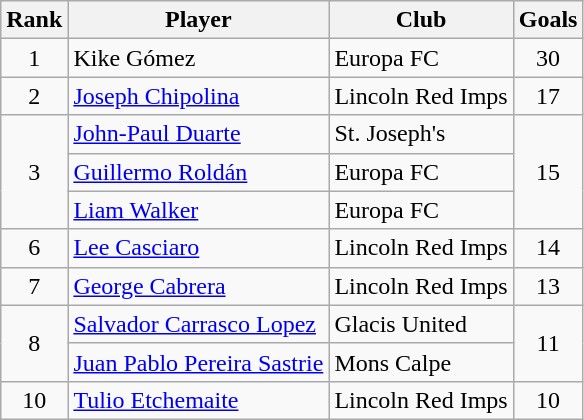<table class="wikitable" style="text-align:center">
<tr>
<th>Rank</th>
<th>Player</th>
<th>Club</th>
<th>Goals</th>
</tr>
<tr>
<td>1</td>
<td align="left"> Kike Gómez</td>
<td align="left">Europa FC</td>
<td>30</td>
</tr>
<tr>
<td>2</td>
<td align="left"> <a href='#'>Joseph Chipolina</a></td>
<td align="left">Lincoln Red Imps</td>
<td>17</td>
</tr>
<tr>
<td rowspan=3>3</td>
<td align="left">  <a href='#'>John-Paul Duarte</a></td>
<td align="left">St. Joseph's</td>
<td rowspan=3>15</td>
</tr>
<tr>
<td align="left">  <a href='#'>Guillermo Roldán</a></td>
<td align="left">Europa FC</td>
</tr>
<tr>
<td align="left">  <a href='#'>Liam Walker</a></td>
<td align="left">Europa FC</td>
</tr>
<tr>
<td>6</td>
<td align="left"> <a href='#'>Lee Casciaro</a></td>
<td align="left">Lincoln Red Imps</td>
<td>14</td>
</tr>
<tr>
<td>7</td>
<td align="left"> <a href='#'>George Cabrera</a></td>
<td align="left">Lincoln Red Imps</td>
<td>13</td>
</tr>
<tr>
<td rowspan=2>8</td>
<td align="left">  <a href='#'>Salvador Carrasco Lopez</a></td>
<td align="left">Glacis United</td>
<td rowspan=2>11</td>
</tr>
<tr>
<td align="left">  <a href='#'>Juan Pablo Pereira Sastrie</a></td>
<td align="left">Mons Calpe</td>
</tr>
<tr>
<td>10</td>
<td align="left"> <a href='#'>Tulio Etchemaite</a></td>
<td align="left">Lincoln Red Imps</td>
<td>10</td>
</tr>
</table>
